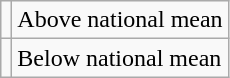<table class="wikitable">
<tr>
<td></td>
<td>Above national mean</td>
</tr>
<tr>
<td></td>
<td>Below national mean</td>
</tr>
</table>
